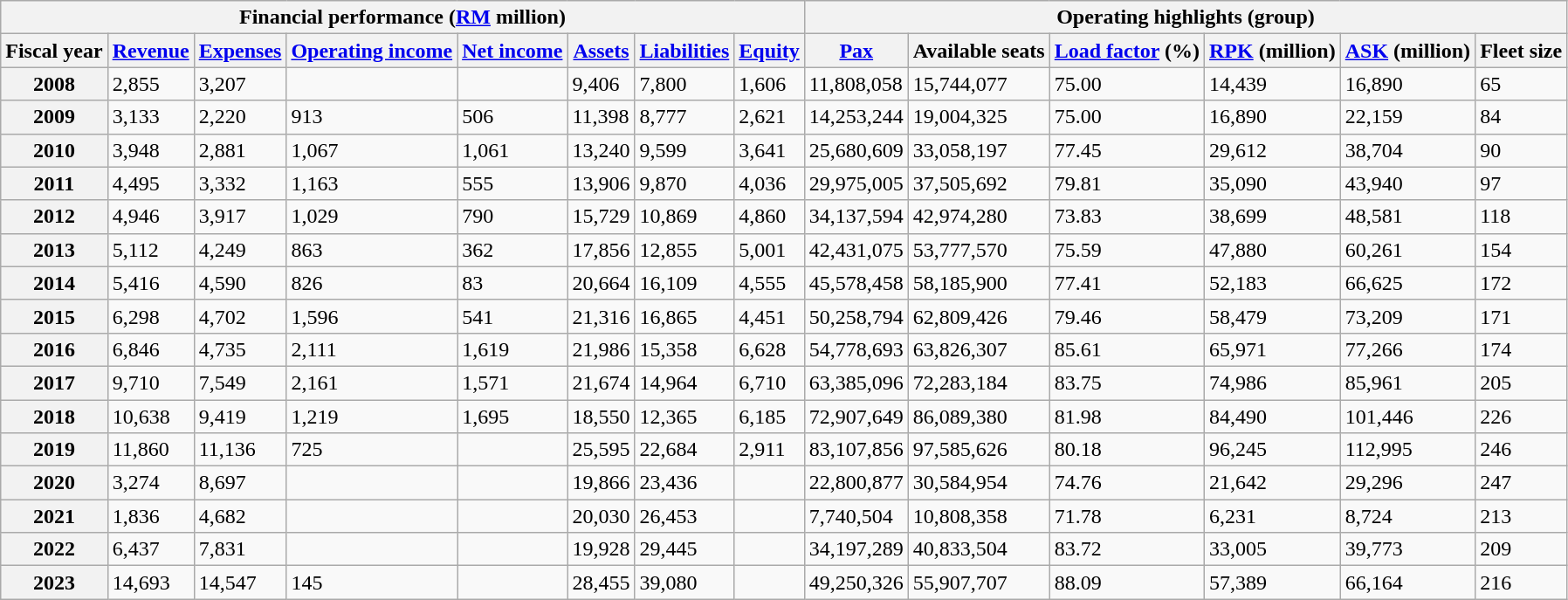<table class="wikitable defaultcenter">
<tr>
<th colspan="8">Financial performance (<a href='#'>RM</a> million)</th>
<th colspan="6">Operating highlights (group)</th>
</tr>
<tr>
<th>Fiscal year</th>
<th><a href='#'>Revenue</a></th>
<th><a href='#'>Expenses</a></th>
<th><a href='#'>Operating income</a></th>
<th><a href='#'>Net income</a></th>
<th><a href='#'>Assets</a></th>
<th><a href='#'>Liabilities</a></th>
<th><a href='#'>Equity</a></th>
<th><a href='#'>Pax</a></th>
<th>Available seats</th>
<th><a href='#'>Load factor</a> (%)</th>
<th><a href='#'>RPK</a> (million)</th>
<th><a href='#'>ASK</a> (million)</th>
<th>Fleet size</th>
</tr>
<tr>
<th>2008</th>
<td>2,855</td>
<td>3,207</td>
<td></td>
<td></td>
<td>9,406</td>
<td>7,800</td>
<td>1,606</td>
<td>11,808,058</td>
<td>15,744,077</td>
<td>75.00</td>
<td>14,439</td>
<td>16,890</td>
<td>65</td>
</tr>
<tr>
<th>2009</th>
<td>3,133</td>
<td>2,220</td>
<td>913</td>
<td>506</td>
<td>11,398</td>
<td>8,777</td>
<td>2,621</td>
<td>14,253,244</td>
<td>19,004,325</td>
<td>75.00</td>
<td>16,890</td>
<td>22,159</td>
<td>84</td>
</tr>
<tr>
<th>2010</th>
<td>3,948</td>
<td>2,881</td>
<td>1,067</td>
<td>1,061</td>
<td>13,240</td>
<td>9,599</td>
<td>3,641</td>
<td>25,680,609</td>
<td>33,058,197</td>
<td>77.45</td>
<td>29,612</td>
<td>38,704</td>
<td>90</td>
</tr>
<tr>
<th>2011</th>
<td>4,495</td>
<td>3,332</td>
<td>1,163</td>
<td>555</td>
<td>13,906</td>
<td>9,870</td>
<td>4,036</td>
<td>29,975,005</td>
<td>37,505,692</td>
<td>79.81</td>
<td>35,090</td>
<td>43,940</td>
<td>97</td>
</tr>
<tr>
<th>2012</th>
<td>4,946</td>
<td>3,917</td>
<td>1,029</td>
<td>790</td>
<td>15,729</td>
<td>10,869</td>
<td>4,860</td>
<td>34,137,594</td>
<td>42,974,280</td>
<td>73.83</td>
<td>38,699</td>
<td>48,581</td>
<td>118</td>
</tr>
<tr>
<th>2013</th>
<td>5,112</td>
<td>4,249</td>
<td>863</td>
<td>362</td>
<td>17,856</td>
<td>12,855</td>
<td>5,001</td>
<td>42,431,075</td>
<td>53,777,570</td>
<td>75.59</td>
<td>47,880</td>
<td>60,261</td>
<td>154</td>
</tr>
<tr>
<th>2014</th>
<td>5,416</td>
<td>4,590</td>
<td>826</td>
<td>83</td>
<td>20,664</td>
<td>16,109</td>
<td>4,555</td>
<td>45,578,458</td>
<td>58,185,900</td>
<td>77.41</td>
<td>52,183</td>
<td>66,625</td>
<td>172</td>
</tr>
<tr>
<th>2015</th>
<td>6,298</td>
<td>4,702</td>
<td>1,596</td>
<td>541</td>
<td>21,316</td>
<td>16,865</td>
<td>4,451</td>
<td>50,258,794</td>
<td>62,809,426</td>
<td>79.46</td>
<td>58,479</td>
<td>73,209</td>
<td>171</td>
</tr>
<tr>
<th>2016</th>
<td>6,846</td>
<td>4,735</td>
<td>2,111</td>
<td>1,619</td>
<td>21,986</td>
<td>15,358</td>
<td>6,628</td>
<td>54,778,693</td>
<td>63,826,307</td>
<td>85.61</td>
<td>65,971</td>
<td>77,266</td>
<td>174</td>
</tr>
<tr>
<th>2017</th>
<td>9,710</td>
<td>7,549</td>
<td>2,161</td>
<td>1,571</td>
<td>21,674</td>
<td>14,964</td>
<td>6,710</td>
<td>63,385,096</td>
<td>72,283,184</td>
<td>83.75</td>
<td>74,986</td>
<td>85,961</td>
<td>205</td>
</tr>
<tr>
<th>2018</th>
<td>10,638</td>
<td>9,419</td>
<td>1,219</td>
<td>1,695</td>
<td>18,550</td>
<td>12,365</td>
<td>6,185</td>
<td>72,907,649</td>
<td>86,089,380</td>
<td>81.98</td>
<td>84,490</td>
<td>101,446</td>
<td>226</td>
</tr>
<tr>
<th>2019</th>
<td>11,860</td>
<td>11,136</td>
<td>725</td>
<td></td>
<td>25,595</td>
<td>22,684</td>
<td>2,911</td>
<td>83,107,856</td>
<td>97,585,626</td>
<td>80.18</td>
<td>96,245</td>
<td>112,995</td>
<td>246</td>
</tr>
<tr>
<th>2020</th>
<td>3,274</td>
<td>8,697</td>
<td></td>
<td></td>
<td>19,866</td>
<td>23,436</td>
<td></td>
<td>22,800,877</td>
<td>30,584,954</td>
<td>74.76</td>
<td>21,642</td>
<td>29,296</td>
<td>247</td>
</tr>
<tr>
<th>2021</th>
<td>1,836</td>
<td>4,682</td>
<td></td>
<td></td>
<td>20,030</td>
<td>26,453</td>
<td></td>
<td>7,740,504</td>
<td>10,808,358</td>
<td>71.78</td>
<td>6,231</td>
<td>8,724</td>
<td>213</td>
</tr>
<tr>
<th>2022</th>
<td>6,437</td>
<td>7,831</td>
<td></td>
<td></td>
<td>19,928</td>
<td>29,445</td>
<td></td>
<td>34,197,289</td>
<td>40,833,504</td>
<td>83.72</td>
<td>33,005</td>
<td>39,773</td>
<td>209</td>
</tr>
<tr>
<th>2023</th>
<td>14,693</td>
<td>14,547</td>
<td>145</td>
<td></td>
<td>28,455</td>
<td>39,080</td>
<td></td>
<td>49,250,326</td>
<td>55,907,707</td>
<td>88.09</td>
<td>57,389</td>
<td>66,164</td>
<td>216</td>
</tr>
</table>
